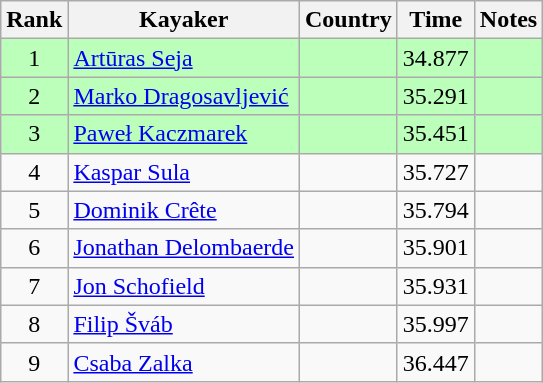<table class="wikitable" style="text-align:center">
<tr>
<th>Rank</th>
<th>Kayaker</th>
<th>Country</th>
<th>Time</th>
<th>Notes</th>
</tr>
<tr bgcolor=bbffbb>
<td>1</td>
<td align="left"><a href='#'>Artūras Seja</a></td>
<td align="left"></td>
<td>34.877</td>
<td></td>
</tr>
<tr bgcolor=bbffbb>
<td>2</td>
<td align="left"><a href='#'>Marko Dragosavljević</a></td>
<td align="left"></td>
<td>35.291</td>
<td></td>
</tr>
<tr bgcolor=bbffbb>
<td>3</td>
<td align="left"><a href='#'>Paweł Kaczmarek</a></td>
<td align="left"></td>
<td>35.451</td>
<td></td>
</tr>
<tr>
<td>4</td>
<td align="left"><a href='#'>Kaspar Sula</a></td>
<td align="left"></td>
<td>35.727</td>
<td></td>
</tr>
<tr>
<td>5</td>
<td align="left"><a href='#'>Dominik Crête</a></td>
<td align="left"></td>
<td>35.794</td>
<td></td>
</tr>
<tr>
<td>6</td>
<td align="left"><a href='#'>Jonathan Delombaerde</a></td>
<td align="left"></td>
<td>35.901</td>
<td></td>
</tr>
<tr>
<td>7</td>
<td align="left"><a href='#'>Jon Schofield</a></td>
<td align="left"></td>
<td>35.931</td>
<td></td>
</tr>
<tr>
<td>8</td>
<td align="left"><a href='#'>Filip Šváb</a></td>
<td align="left"></td>
<td>35.997</td>
<td></td>
</tr>
<tr>
<td>9</td>
<td align="left"><a href='#'>Csaba Zalka</a></td>
<td align="left"></td>
<td>36.447</td>
<td></td>
</tr>
</table>
